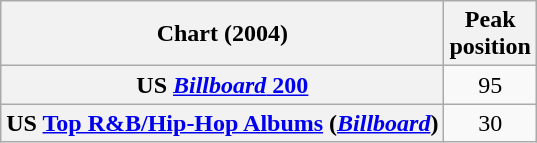<table class="wikitable sortable plainrowheaders" style="text-align:center">
<tr>
<th scope="col">Chart (2004)</th>
<th scope="col">Peak<br> position</th>
</tr>
<tr>
<th scope="row">US <a href='#'><em>Billboard</em> 200</a></th>
<td>95</td>
</tr>
<tr>
<th scope="row">US <a href='#'>Top R&B/Hip-Hop Albums</a> (<em><a href='#'>Billboard</a></em>)</th>
<td>30</td>
</tr>
</table>
